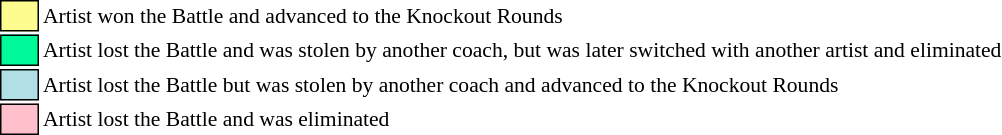<table class="toccolours" style="font-size: 90%; white-space: nowrap;">
<tr>
<td style="background-color:#fdfc8f; border: 1px solid black">      </td>
<td>Artist won the Battle and advanced to the Knockout Rounds</td>
</tr>
<tr>
<td style="background-color:#00fa9a; border: 1px solid black">      </td>
<td>Artist lost the Battle and was stolen by another coach, but was later switched with another artist and eliminated</td>
</tr>
<tr>
<td style="background-color:#B0E0E6; border: 1px solid black">      </td>
<td>Artist lost the Battle but was stolen by another coach and advanced to the Knockout Rounds</td>
</tr>
<tr>
<td style="background-color:pink; border: 1px solid black">      </td>
<td>Artist lost the Battle and was eliminated</td>
</tr>
<tr>
</tr>
</table>
